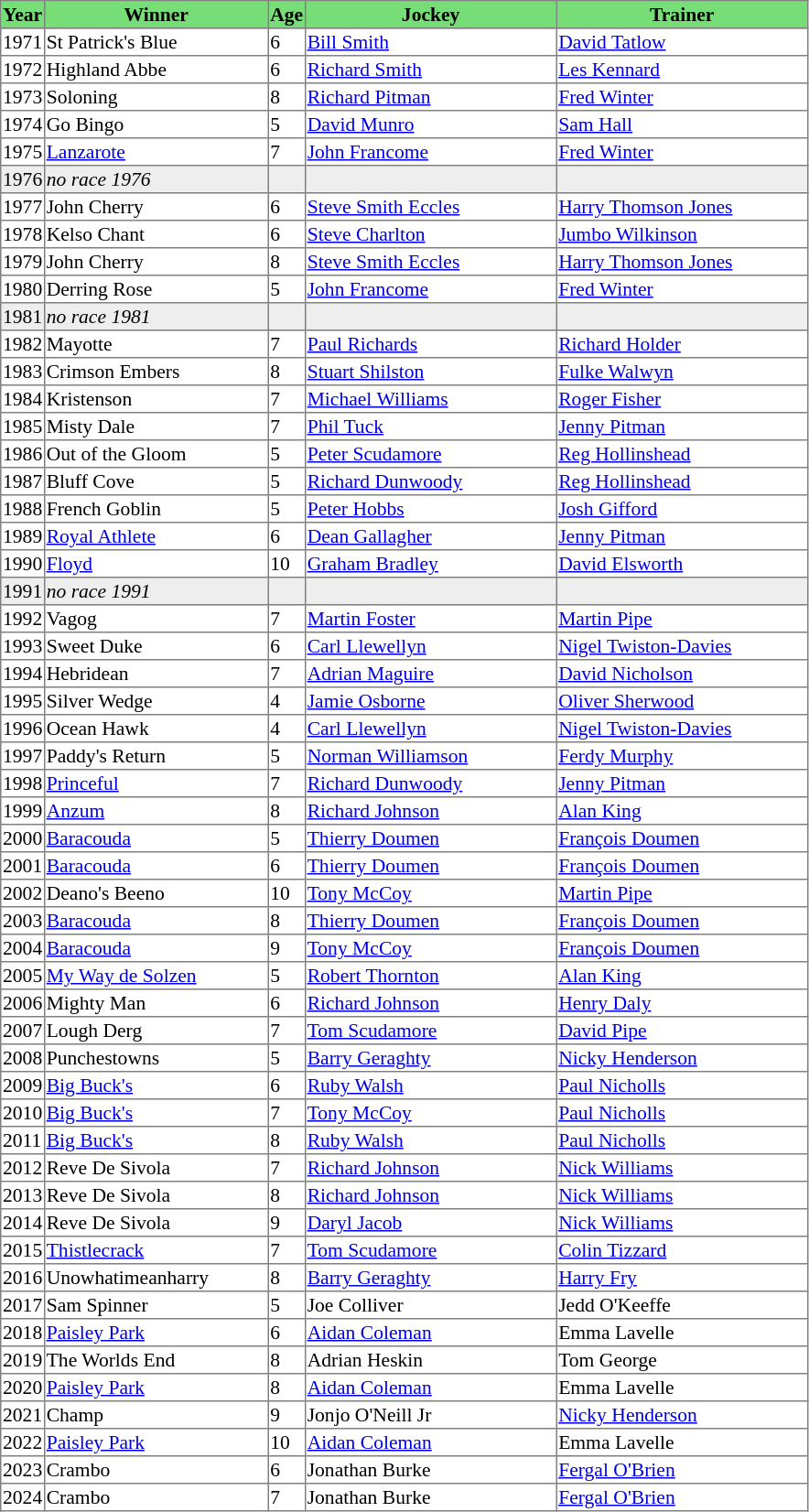<table class = "sortable" | border="1" style="border-collapse: collapse; font-size:90%">
<tr bgcolor="#77dd77" align="center">
<th>Year</th>
<th>Winner</th>
<th>Age</th>
<th>Jockey</th>
<th>Trainer</th>
</tr>
<tr>
<td>1971</td>
<td width=160px>St Patrick's Blue</td>
<td>6</td>
<td width=180px><a href='#'>Bill Smith</a></td>
<td width=180px><a href='#'>David Tatlow</a></td>
</tr>
<tr>
<td>1972</td>
<td>Highland Abbe</td>
<td>6</td>
<td><a href='#'>Richard Smith</a></td>
<td><a href='#'>Les Kennard</a></td>
</tr>
<tr>
<td>1973</td>
<td>Soloning</td>
<td>8</td>
<td><a href='#'>Richard Pitman</a></td>
<td><a href='#'>Fred Winter</a></td>
</tr>
<tr>
<td>1974</td>
<td>Go Bingo</td>
<td>5</td>
<td><a href='#'>David Munro</a></td>
<td><a href='#'>Sam Hall</a></td>
</tr>
<tr>
<td>1975</td>
<td><a href='#'>Lanzarote</a></td>
<td>7</td>
<td><a href='#'>John Francome</a></td>
<td><a href='#'>Fred Winter</a></td>
</tr>
<tr bgcolor="#eeeeee">
<td><span>1976</span></td>
<td><em>no race 1976</em> </td>
<td></td>
<td></td>
<td></td>
</tr>
<tr>
<td>1977</td>
<td>John Cherry</td>
<td>6</td>
<td><a href='#'>Steve Smith Eccles</a></td>
<td><a href='#'>Harry Thomson Jones</a></td>
</tr>
<tr>
<td>1978</td>
<td>Kelso Chant</td>
<td>6</td>
<td><a href='#'>Steve Charlton</a></td>
<td><a href='#'>Jumbo Wilkinson</a></td>
</tr>
<tr>
<td>1979</td>
<td>John Cherry</td>
<td>8</td>
<td><a href='#'>Steve Smith Eccles</a></td>
<td><a href='#'>Harry Thomson Jones</a></td>
</tr>
<tr>
<td>1980</td>
<td>Derring Rose</td>
<td>5</td>
<td><a href='#'>John Francome</a></td>
<td><a href='#'>Fred Winter</a></td>
</tr>
<tr bgcolor="#eeeeee">
<td><span>1981</span></td>
<td><em>no race 1981</em> </td>
<td></td>
<td></td>
<td></td>
</tr>
<tr>
<td>1982</td>
<td>Mayotte</td>
<td>7</td>
<td><a href='#'>Paul Richards</a></td>
<td><a href='#'>Richard Holder</a></td>
</tr>
<tr>
<td>1983</td>
<td>Crimson Embers</td>
<td>8</td>
<td><a href='#'>Stuart Shilston</a></td>
<td><a href='#'>Fulke Walwyn</a></td>
</tr>
<tr>
<td>1984</td>
<td>Kristenson</td>
<td>7</td>
<td><a href='#'>Michael Williams</a></td>
<td><a href='#'>Roger Fisher</a></td>
</tr>
<tr>
<td>1985</td>
<td>Misty Dale</td>
<td>7</td>
<td><a href='#'>Phil Tuck</a></td>
<td><a href='#'>Jenny Pitman</a></td>
</tr>
<tr>
<td>1986</td>
<td>Out of the Gloom</td>
<td>5</td>
<td><a href='#'>Peter Scudamore</a></td>
<td><a href='#'>Reg Hollinshead</a></td>
</tr>
<tr>
<td>1987</td>
<td>Bluff Cove</td>
<td>5</td>
<td><a href='#'>Richard Dunwoody</a></td>
<td><a href='#'>Reg Hollinshead</a></td>
</tr>
<tr>
<td>1988</td>
<td>French Goblin</td>
<td>5</td>
<td><a href='#'>Peter Hobbs</a></td>
<td><a href='#'>Josh Gifford</a></td>
</tr>
<tr>
<td>1989</td>
<td><a href='#'>Royal Athlete</a></td>
<td>6</td>
<td><a href='#'>Dean Gallagher</a></td>
<td><a href='#'>Jenny Pitman</a></td>
</tr>
<tr>
<td>1990</td>
<td><a href='#'>Floyd</a></td>
<td>10</td>
<td><a href='#'>Graham Bradley</a></td>
<td><a href='#'>David Elsworth</a></td>
</tr>
<tr bgcolor="#eeeeee">
<td><span>1991</span></td>
<td><em>no race 1991</em> </td>
<td></td>
<td></td>
<td></td>
</tr>
<tr>
<td>1992</td>
<td>Vagog</td>
<td>7</td>
<td><a href='#'>Martin Foster</a></td>
<td><a href='#'>Martin Pipe</a></td>
</tr>
<tr>
<td>1993</td>
<td>Sweet Duke</td>
<td>6</td>
<td><a href='#'>Carl Llewellyn</a></td>
<td><a href='#'>Nigel Twiston-Davies</a></td>
</tr>
<tr>
<td>1994</td>
<td>Hebridean</td>
<td>7</td>
<td><a href='#'>Adrian Maguire</a></td>
<td><a href='#'>David Nicholson</a></td>
</tr>
<tr>
<td>1995</td>
<td>Silver Wedge</td>
<td>4</td>
<td><a href='#'>Jamie Osborne</a></td>
<td><a href='#'>Oliver Sherwood</a></td>
</tr>
<tr>
<td>1996</td>
<td>Ocean Hawk</td>
<td>4</td>
<td><a href='#'>Carl Llewellyn</a></td>
<td><a href='#'>Nigel Twiston-Davies</a></td>
</tr>
<tr>
<td>1997</td>
<td>Paddy's Return</td>
<td>5</td>
<td><a href='#'>Norman Williamson</a></td>
<td><a href='#'>Ferdy Murphy</a></td>
</tr>
<tr>
<td>1998</td>
<td><a href='#'>Princeful</a></td>
<td>7</td>
<td><a href='#'>Richard Dunwoody</a></td>
<td><a href='#'>Jenny Pitman</a></td>
</tr>
<tr>
<td>1999</td>
<td><a href='#'>Anzum</a></td>
<td>8</td>
<td><a href='#'>Richard Johnson</a></td>
<td><a href='#'>Alan King</a></td>
</tr>
<tr>
<td>2000</td>
<td><a href='#'>Baracouda</a></td>
<td>5</td>
<td><a href='#'>Thierry Doumen</a></td>
<td><a href='#'>François Doumen</a></td>
</tr>
<tr>
<td>2001</td>
<td><a href='#'>Baracouda</a></td>
<td>6</td>
<td><a href='#'>Thierry Doumen</a></td>
<td><a href='#'>François Doumen</a></td>
</tr>
<tr>
<td>2002</td>
<td>Deano's Beeno</td>
<td>10</td>
<td><a href='#'>Tony McCoy</a></td>
<td><a href='#'>Martin Pipe</a></td>
</tr>
<tr>
<td>2003</td>
<td><a href='#'>Baracouda</a></td>
<td>8</td>
<td><a href='#'>Thierry Doumen</a></td>
<td><a href='#'>François Doumen</a></td>
</tr>
<tr>
<td>2004</td>
<td><a href='#'>Baracouda</a> </td>
<td>9</td>
<td><a href='#'>Tony McCoy</a></td>
<td><a href='#'>François Doumen</a></td>
</tr>
<tr>
<td>2005</td>
<td><a href='#'>My Way de Solzen</a> </td>
<td>5</td>
<td><a href='#'>Robert Thornton</a></td>
<td><a href='#'>Alan King</a></td>
</tr>
<tr>
<td>2006</td>
<td>Mighty Man</td>
<td>6</td>
<td><a href='#'>Richard Johnson</a></td>
<td><a href='#'>Henry Daly</a></td>
</tr>
<tr>
<td>2007</td>
<td>Lough Derg</td>
<td>7</td>
<td><a href='#'>Tom Scudamore</a></td>
<td><a href='#'>David Pipe</a></td>
</tr>
<tr>
<td>2008</td>
<td>Punchestowns</td>
<td>5</td>
<td><a href='#'>Barry Geraghty</a></td>
<td><a href='#'>Nicky Henderson</a></td>
</tr>
<tr>
<td>2009</td>
<td><a href='#'>Big Buck's</a></td>
<td>6</td>
<td><a href='#'>Ruby Walsh</a></td>
<td><a href='#'>Paul Nicholls</a></td>
</tr>
<tr>
<td>2010</td>
<td><a href='#'>Big Buck's</a></td>
<td>7</td>
<td><a href='#'>Tony McCoy</a></td>
<td><a href='#'>Paul Nicholls</a></td>
</tr>
<tr>
<td>2011</td>
<td><a href='#'>Big Buck's</a></td>
<td>8</td>
<td><a href='#'>Ruby Walsh</a></td>
<td><a href='#'>Paul Nicholls</a></td>
</tr>
<tr>
<td>2012</td>
<td>Reve De Sivola</td>
<td>7</td>
<td><a href='#'>Richard Johnson</a></td>
<td><a href='#'>Nick Williams</a></td>
</tr>
<tr>
<td>2013</td>
<td>Reve De Sivola</td>
<td>8</td>
<td><a href='#'>Richard Johnson</a></td>
<td><a href='#'>Nick Williams</a></td>
</tr>
<tr>
<td>2014</td>
<td>Reve De Sivola</td>
<td>9</td>
<td><a href='#'>Daryl Jacob</a></td>
<td><a href='#'>Nick Williams</a></td>
</tr>
<tr>
<td>2015</td>
<td><a href='#'>Thistlecrack</a></td>
<td>7</td>
<td><a href='#'>Tom Scudamore</a></td>
<td><a href='#'>Colin Tizzard</a></td>
</tr>
<tr>
<td>2016</td>
<td>Unowhatimeanharry</td>
<td>8</td>
<td><a href='#'>Barry Geraghty</a></td>
<td><a href='#'>Harry Fry</a></td>
</tr>
<tr>
<td>2017</td>
<td>Sam Spinner</td>
<td>5</td>
<td>Joe Colliver</td>
<td>Jedd O'Keeffe</td>
</tr>
<tr>
<td>2018</td>
<td><a href='#'>Paisley Park</a></td>
<td>6</td>
<td><a href='#'>Aidan Coleman</a></td>
<td>Emma Lavelle</td>
</tr>
<tr>
<td>2019</td>
<td>The Worlds End</td>
<td>8</td>
<td>Adrian Heskin</td>
<td>Tom George</td>
</tr>
<tr>
<td>2020</td>
<td><a href='#'>Paisley Park</a></td>
<td>8</td>
<td><a href='#'>Aidan Coleman</a></td>
<td>Emma Lavelle</td>
</tr>
<tr>
<td>2021</td>
<td>Champ</td>
<td>9</td>
<td>Jonjo O'Neill Jr</td>
<td><a href='#'>Nicky Henderson</a></td>
</tr>
<tr>
<td>2022</td>
<td><a href='#'>Paisley Park</a></td>
<td>10</td>
<td><a href='#'>Aidan Coleman</a></td>
<td>Emma Lavelle</td>
</tr>
<tr>
<td>2023</td>
<td>Crambo</td>
<td>6</td>
<td>Jonathan Burke</td>
<td><a href='#'>Fergal O'Brien</a></td>
</tr>
<tr>
<td>2024</td>
<td>Crambo</td>
<td>7</td>
<td>Jonathan Burke</td>
<td><a href='#'>Fergal O'Brien</a></td>
</tr>
</table>
